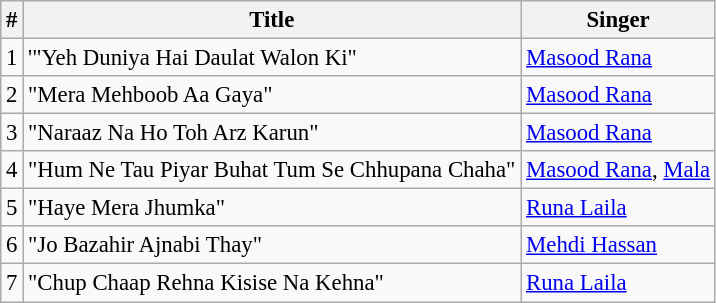<table class="wikitable" style="font-size:95%;">
<tr>
<th>#</th>
<th>Title</th>
<th>Singer</th>
</tr>
<tr>
<td>1</td>
<td>'"Yeh Duniya Hai Daulat Walon Ki"</td>
<td><a href='#'>Masood Rana</a></td>
</tr>
<tr>
<td>2</td>
<td>"Mera Mehboob Aa Gaya"</td>
<td><a href='#'>Masood Rana</a></td>
</tr>
<tr>
<td>3</td>
<td>"Naraaz Na Ho Toh Arz Karun"</td>
<td><a href='#'>Masood Rana</a></td>
</tr>
<tr>
<td>4</td>
<td>"Hum Ne Tau Piyar Buhat Tum Se Chhupana Chaha"</td>
<td><a href='#'>Masood Rana</a>, <a href='#'>Mala</a></td>
</tr>
<tr>
<td>5</td>
<td>"Haye Mera Jhumka"</td>
<td><a href='#'>Runa Laila</a></td>
</tr>
<tr>
<td>6</td>
<td>"Jo Bazahir Ajnabi Thay"</td>
<td><a href='#'>Mehdi Hassan</a></td>
</tr>
<tr>
<td>7</td>
<td>"Chup Chaap Rehna Kisise Na Kehna"</td>
<td><a href='#'>Runa Laila</a></td>
</tr>
</table>
